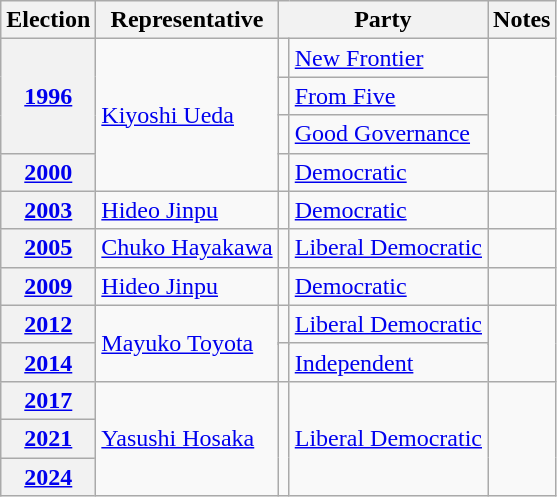<table class=wikitable>
<tr valign=bottom>
<th>Election</th>
<th>Representative</th>
<th colspan="2">Party</th>
<th>Notes</th>
</tr>
<tr>
<th rowspan="3"><a href='#'>1996</a></th>
<td rowspan="4"><a href='#'>Kiyoshi Ueda</a></td>
<td bgcolor=></td>
<td><a href='#'>New Frontier</a></td>
<td rowspan="4"></td>
</tr>
<tr>
<td bgcolor=></td>
<td><a href='#'>From Five</a></td>
</tr>
<tr>
<td bgcolor=></td>
<td><a href='#'>Good Governance</a></td>
</tr>
<tr>
<th><a href='#'>2000</a></th>
<td bgcolor=></td>
<td><a href='#'>Democratic</a></td>
</tr>
<tr>
<th><a href='#'>2003</a></th>
<td><a href='#'>Hideo Jinpu</a></td>
<td bgcolor=></td>
<td><a href='#'>Democratic</a></td>
<td></td>
</tr>
<tr>
<th><a href='#'>2005</a></th>
<td><a href='#'>Chuko Hayakawa</a></td>
<td bgcolor=></td>
<td><a href='#'>Liberal Democratic</a></td>
<td></td>
</tr>
<tr>
<th><a href='#'>2009</a></th>
<td><a href='#'>Hideo Jinpu</a></td>
<td bgcolor=></td>
<td><a href='#'>Democratic</a></td>
<td></td>
</tr>
<tr>
<th><a href='#'>2012</a></th>
<td rowspan="3"><a href='#'>Mayuko Toyota</a></td>
<td rowspan="2" bgcolor=></td>
<td rowspan="2"><a href='#'>Liberal Democratic</a></td>
<td rowspan="3"></td>
</tr>
<tr>
<th rowspan="2"><a href='#'>2014</a></th>
</tr>
<tr>
<td bgcolor=></td>
<td><a href='#'>Independent</a></td>
</tr>
<tr>
<th><a href='#'>2017</a></th>
<td rowspan="3"><a href='#'>Yasushi Hosaka</a></td>
<td rowspan="3" bgcolor=></td>
<td rowspan="3"><a href='#'>Liberal Democratic</a></td>
<td rowspan="3"></td>
</tr>
<tr>
<th><a href='#'>2021</a></th>
</tr>
<tr>
<th><a href='#'>2024</a></th>
</tr>
</table>
